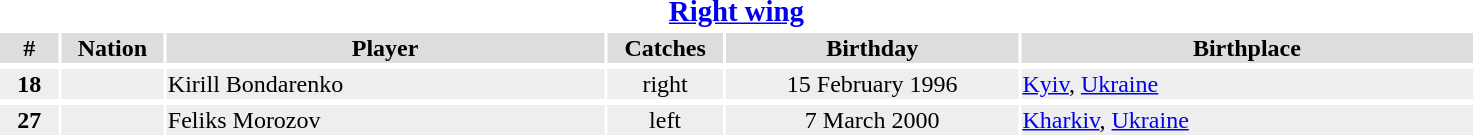<table width="78%">
<tr>
<th colspan="7"><big><a href='#'>Right wing</a></big></th>
</tr>
<tr bgcolor="#dddddd">
<th width="4%">#</th>
<th width="7%">Nation</th>
<th !width="12%">Player</th>
<th width="8%">Catches</th>
<th width="20%">Birthday</th>
<th width="31%">Birthplace</th>
</tr>
<tr>
</tr>
<tr bgcolor="#eeeeee">
<td align="center"><strong>18</strong></td>
<td align="center"></td>
<td>Kirill Bondarenko</td>
<td align="center">right</td>
<td align="center">15 February 1996</td>
<td><a href='#'>Kyiv</a>, <a href='#'>Ukraine</a></td>
</tr>
<tr>
</tr>
<tr bgcolor="#eeeeee">
<td align="center"><strong>27</strong></td>
<td align="center"></td>
<td>Feliks Morozov</td>
<td align="center">left</td>
<td align="center">7 March 2000</td>
<td><a href='#'>Kharkiv</a>, <a href='#'>Ukraine</a></td>
</tr>
<tr>
</tr>
<tr>
</tr>
</table>
